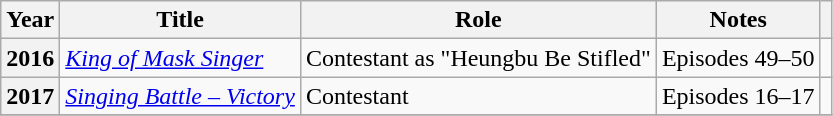<table class="wikitable sortable plainrowheaders">
<tr>
<th scope="col">Year</th>
<th scope="col">Title</th>
<th scope="col">Role</th>
<th scope="col">Notes</th>
<th scope="col" class="unsortable"></th>
</tr>
<tr>
<th scope="row">2016</th>
<td><em><a href='#'>King of Mask Singer</a></em></td>
<td>Contestant as "Heungbu Be Stifled"</td>
<td>Episodes 49–50</td>
<td></td>
</tr>
<tr>
<th scope="row">2017</th>
<td><em><a href='#'>Singing Battle – Victory</a></em></td>
<td>Contestant</td>
<td>Episodes 16–17</td>
<td></td>
</tr>
<tr>
</tr>
</table>
